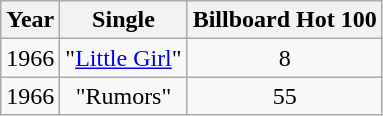<table class="wikitable sortable">
<tr>
<th style="text-align:center;">Year</th>
<th style="text-align:center;">Single</th>
<th style="text-align:center;">Billboard Hot 100</th>
</tr>
<tr>
<td style="text-align:center;">1966</td>
<td style="text-align:center;">"<a href='#'>Little Girl</a>"</td>
<td style="text-align:center;">8</td>
</tr>
<tr style="text-align:center;">
<td>1966</td>
<td>"Rumors"</td>
<td>55</td>
</tr>
</table>
